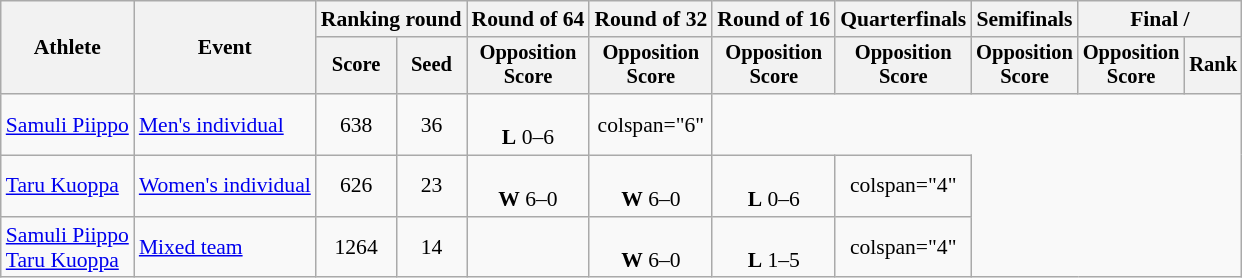<table class="wikitable" style="text-align:center; font-size:90%">
<tr>
<th rowspan="2">Athlete</th>
<th rowspan="2">Event</th>
<th colspan="2">Ranking round</th>
<th>Round of 64</th>
<th>Round of 32</th>
<th>Round of 16</th>
<th>Quarterfinals</th>
<th>Semifinals</th>
<th colspan="2">Final / </th>
</tr>
<tr style="font-size:95%">
<th>Score</th>
<th>Seed</th>
<th>Opposition<br>Score</th>
<th>Opposition<br>Score</th>
<th>Opposition<br>Score</th>
<th>Opposition<br>Score</th>
<th>Opposition<br>Score</th>
<th>Opposition<br>Score</th>
<th>Rank</th>
</tr>
<tr>
<td align="left"><a href='#'>Samuli Piippo</a></td>
<td align="left"><a href='#'>Men's individual</a></td>
<td>638</td>
<td>36</td>
<td><br><strong>L</strong> 0–6</td>
<td>colspan="6" </td>
</tr>
<tr>
<td align="left"><a href='#'>Taru Kuoppa</a></td>
<td align="left"><a href='#'>Women's individual</a></td>
<td>626</td>
<td>23</td>
<td><br> <strong>W</strong> 6–0</td>
<td><br> <strong>W</strong> 6–0</td>
<td><br> <strong>L</strong> 0–6</td>
<td>colspan="4" </td>
</tr>
<tr>
<td align="left"><a href='#'>Samuli Piippo</a><br><a href='#'>Taru Kuoppa</a></td>
<td align="left"><a href='#'>Mixed team</a></td>
<td>1264</td>
<td>14</td>
<td></td>
<td><br><strong>W</strong> 6–0</td>
<td><br><strong>L</strong> 1–5</td>
<td>colspan="4" </td>
</tr>
</table>
